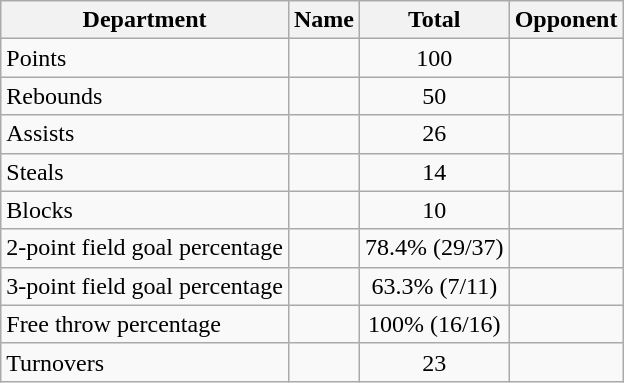<table class=wikitable>
<tr>
<th>Department</th>
<th>Name</th>
<th>Total</th>
<th>Opponent</th>
</tr>
<tr>
<td>Points</td>
<td></td>
<td align=center>100</td>
<td></td>
</tr>
<tr>
<td>Rebounds</td>
<td></td>
<td align=center>50</td>
<td></td>
</tr>
<tr>
<td>Assists</td>
<td></td>
<td align=center>26</td>
<td></td>
</tr>
<tr>
<td>Steals</td>
<td><br></td>
<td align=center>14</td>
<td><br></td>
</tr>
<tr>
<td>Blocks</td>
<td></td>
<td align=center>10</td>
<td></td>
</tr>
<tr>
<td>2-point field goal percentage</td>
<td></td>
<td align=center>78.4% (29/37)</td>
<td></td>
</tr>
<tr>
<td>3-point field goal percentage</td>
<td></td>
<td align=center>63.3% (7/11)</td>
<td></td>
</tr>
<tr>
<td>Free throw percentage</td>
<td></td>
<td align=center>100% (16/16)</td>
<td></td>
</tr>
<tr>
<td>Turnovers</td>
<td><br></td>
<td align=center>23</td>
<td><br></td>
</tr>
</table>
